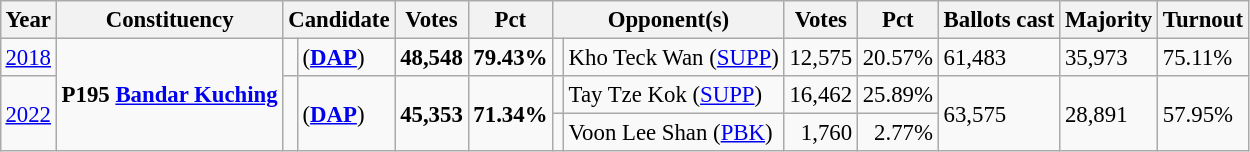<table class="wikitable" style="margin:0.5em ; font-size:95%">
<tr>
<th>Year</th>
<th>Constituency</th>
<th colspan=2>Candidate</th>
<th>Votes</th>
<th>Pct</th>
<th colspan=2>Opponent(s)</th>
<th>Votes</th>
<th>Pct</th>
<th>Ballots cast</th>
<th>Majority</th>
<th>Turnout</th>
</tr>
<tr>
<td><a href='#'>2018</a></td>
<td rowspan=3><strong>P195 <a href='#'>Bandar Kuching</a></strong></td>
<td></td>
<td> (<a href='#'><strong>DAP</strong></a>)</td>
<td style="text-align:right;"><strong>48,548</strong></td>
<td><strong>79.43%</strong></td>
<td></td>
<td>Kho Teck Wan (<a href='#'>SUPP</a>)</td>
<td style="text-align:right;">12,575</td>
<td>20.57%</td>
<td>61,483</td>
<td>35,973</td>
<td>75.11%</td>
</tr>
<tr>
<td rowspan="2"><a href='#'>2022</a></td>
<td rowspan="2" ></td>
<td rowspan="2"> (<a href='#'><strong>DAP</strong></a>)</td>
<td rowspan="2" align="right"><strong>45,353</strong></td>
<td rowspan="2"><strong>71.34%</strong></td>
<td></td>
<td>Tay Tze Kok (<a href='#'>SUPP</a>)</td>
<td align="right">16,462</td>
<td>25.89%</td>
<td rowspan="2">63,575</td>
<td rowspan="2">28,891</td>
<td rowspan="2">57.95%</td>
</tr>
<tr>
<td bgcolor=></td>
<td>Voon Lee Shan (<a href='#'>PBK</a>)</td>
<td align=right>1,760</td>
<td align=right>2.77%</td>
</tr>
</table>
